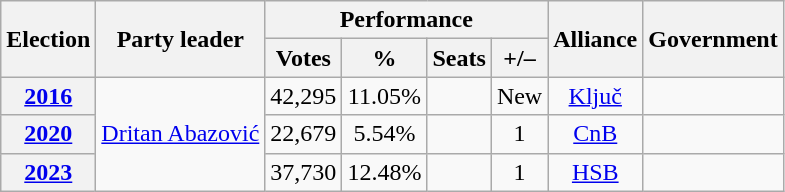<table class=wikitable style="text-align:center">
<tr>
<th rowspan="2"><strong>Election</strong></th>
<th rowspan="2">Party leader</th>
<th colspan="4" scope="col">Performance</th>
<th rowspan="2">Alliance</th>
<th rowspan="2">Government</th>
</tr>
<tr>
<th>Votes</th>
<th>%</th>
<th>Seats</th>
<th>+/–</th>
</tr>
<tr>
<th><a href='#'>2016</a></th>
<td rowspan=3><a href='#'>Dritan Abazović</a></td>
<td>42,295</td>
<td>11.05%</td>
<td></td>
<td>New</td>
<td><a href='#'>Ključ</a></td>
<td></td>
</tr>
<tr>
<th><a href='#'>2020</a></th>
<td>22,679</td>
<td>5.54%</td>
<td></td>
<td> 1</td>
<td><a href='#'>CnB</a></td>
<td></td>
</tr>
<tr>
<th><a href='#'>2023</a></th>
<td>37,730</td>
<td>12.48%</td>
<td></td>
<td> 1</td>
<td><a href='#'>HSB</a></td>
<td></td>
</tr>
</table>
